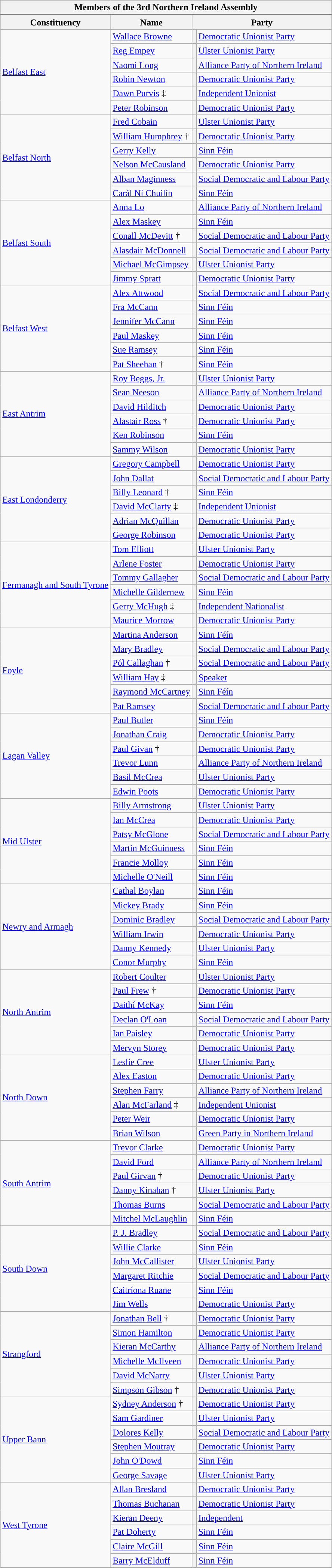<table class="wikitable">
<tr style="border-bottom: 2px solid gray;">
<th colspan=4>Members of the 3rd Northern Ireland Assembly</th>
</tr>
<tr>
<th align=center>Constituency</th>
<th align=center>Name</th>
<th style="text-align:center;" colspan="2">Party</th>
</tr>
<tr>
<td rowspan="6"><a href='#'>Belfast East</a></td>
<td><a href='#'>Wallace Browne</a></td>
<th style="background-color: "></th>
<td><a href='#'>Democratic Unionist Party</a></td>
</tr>
<tr>
<td><a href='#'>Reg Empey</a></td>
<th style="background-color: "></th>
<td><a href='#'>Ulster Unionist Party</a></td>
</tr>
<tr>
<td><a href='#'>Naomi Long</a></td>
<th style="background-color: "></th>
<td><a href='#'>Alliance Party of Northern Ireland</a></td>
</tr>
<tr>
<td><a href='#'>Robin Newton</a></td>
<th style="background-color: "></th>
<td><a href='#'>Democratic Unionist Party</a></td>
</tr>
<tr>
<td><a href='#'>Dawn Purvis</a> ‡</td>
<th style="background-color: "></th>
<td><a href='#'>Independent Unionist</a></td>
</tr>
<tr>
<td><a href='#'>Peter Robinson</a></td>
<th style="background-color: "></th>
<td><a href='#'>Democratic Unionist Party</a></td>
</tr>
<tr>
<td rowspan="6"><a href='#'>Belfast North</a></td>
<td><a href='#'>Fred Cobain</a></td>
<th style="background-color: "></th>
<td><a href='#'>Ulster Unionist Party</a></td>
</tr>
<tr>
<td><a href='#'>William Humphrey</a> †</td>
<th style="background-color: "></th>
<td><a href='#'>Democratic Unionist Party</a></td>
</tr>
<tr>
<td><a href='#'>Gerry Kelly</a></td>
<th style="background-color: "></th>
<td><a href='#'>Sinn Féin</a></td>
</tr>
<tr>
<td><a href='#'>Nelson McCausland</a></td>
<th style="background-color: "></th>
<td><a href='#'>Democratic Unionist Party</a></td>
</tr>
<tr>
<td><a href='#'>Alban Maginness</a></td>
<th style="background-color: "></th>
<td><a href='#'>Social Democratic and Labour Party</a></td>
</tr>
<tr>
<td><a href='#'>Carál Ní Chuilín</a></td>
<th style="background-color: "></th>
<td><a href='#'>Sinn Féin</a></td>
</tr>
<tr>
<td rowspan="6"><a href='#'>Belfast South</a></td>
<td><a href='#'>Anna Lo</a></td>
<th style="background-color: "></th>
<td><a href='#'>Alliance Party of Northern Ireland</a></td>
</tr>
<tr>
<td><a href='#'>Alex Maskey</a></td>
<th style="background-color: "></th>
<td><a href='#'>Sinn Féin</a></td>
</tr>
<tr>
<td><a href='#'>Conall McDevitt</a> †</td>
<th style="background-color: "></th>
<td><a href='#'>Social Democratic and Labour Party</a></td>
</tr>
<tr>
<td><a href='#'>Alasdair McDonnell</a></td>
<th style="background-color: "></th>
<td><a href='#'>Social Democratic and Labour Party</a></td>
</tr>
<tr>
<td><a href='#'>Michael McGimpsey</a></td>
<th style="background-color: "></th>
<td><a href='#'>Ulster Unionist Party</a></td>
</tr>
<tr>
<td><a href='#'>Jimmy Spratt</a></td>
<th style="background-color: "></th>
<td><a href='#'>Democratic Unionist Party</a></td>
</tr>
<tr>
<td rowspan="6"><a href='#'>Belfast West</a></td>
<td><a href='#'>Alex Attwood</a></td>
<th style="background-color: "></th>
<td><a href='#'>Social Democratic and Labour Party</a></td>
</tr>
<tr>
<td><a href='#'>Fra McCann</a></td>
<th style="background-color: "></th>
<td><a href='#'>Sinn Féin</a></td>
</tr>
<tr>
<td><a href='#'>Jennifer McCann</a></td>
<th style="background-color: "></th>
<td><a href='#'>Sinn Féin</a></td>
</tr>
<tr>
<td><a href='#'>Paul Maskey</a></td>
<th style="background-color: "></th>
<td><a href='#'>Sinn Féin</a></td>
</tr>
<tr>
<td><a href='#'>Sue Ramsey</a></td>
<th style="background-color: "></th>
<td><a href='#'>Sinn Féin</a></td>
</tr>
<tr>
<td><a href='#'>Pat Sheehan</a> †</td>
<th style="background-color: "></th>
<td><a href='#'>Sinn Féin</a></td>
</tr>
<tr>
<td rowspan="6"><a href='#'>East Antrim</a></td>
<td><a href='#'>Roy Beggs, Jr.</a></td>
<th style="background-color: "></th>
<td><a href='#'>Ulster Unionist Party</a></td>
</tr>
<tr>
<td><a href='#'>Sean Neeson</a></td>
<th style="background-color: "></th>
<td><a href='#'>Alliance Party of Northern Ireland</a></td>
</tr>
<tr>
<td><a href='#'>David Hilditch</a></td>
<th style="background-color: "></th>
<td><a href='#'>Democratic Unionist Party</a></td>
</tr>
<tr>
<td><a href='#'>Alastair Ross</a> †</td>
<th style="background-color: "></th>
<td><a href='#'>Democratic Unionist Party</a></td>
</tr>
<tr>
<td><a href='#'>Ken Robinson</a></td>
<th style="background-color: "></th>
<td><a href='#'>Sinn Féin</a></td>
</tr>
<tr>
<td><a href='#'>Sammy Wilson</a></td>
<th style="background-color: "></th>
<td><a href='#'>Democratic Unionist Party</a></td>
</tr>
<tr>
<td rowspan="6"><a href='#'>East Londonderry</a></td>
<td><a href='#'>Gregory Campbell</a></td>
<th style="background-color: "></th>
<td><a href='#'>Democratic Unionist Party</a></td>
</tr>
<tr>
<td><a href='#'>John Dallat</a></td>
<th style="background-color: "></th>
<td><a href='#'>Social Democratic and Labour Party</a></td>
</tr>
<tr>
<td><a href='#'>Billy Leonard</a> †</td>
<th style="background-color: "></th>
<td><a href='#'>Sinn Féin</a></td>
</tr>
<tr>
<td><a href='#'>David McClarty</a> ‡</td>
<th style="background-color: "></th>
<td><a href='#'>Independent Unionist</a></td>
</tr>
<tr>
<td><a href='#'>Adrian McQuillan</a></td>
<th style="background-color: "></th>
<td><a href='#'>Democratic Unionist Party</a></td>
</tr>
<tr>
<td><a href='#'>George Robinson</a></td>
<th style="background-color: "></th>
<td><a href='#'>Democratic Unionist Party</a></td>
</tr>
<tr>
<td rowspan="6"><a href='#'>Fermanagh and South Tyrone</a></td>
<td><a href='#'>Tom Elliott</a></td>
<th style="background-color: "></th>
<td><a href='#'>Ulster Unionist Party</a></td>
</tr>
<tr>
<td><a href='#'>Arlene Foster</a></td>
<th style="background-color: "></th>
<td><a href='#'>Democratic Unionist Party</a></td>
</tr>
<tr>
<td><a href='#'>Tommy Gallagher</a></td>
<th style="background-color: "></th>
<td><a href='#'>Social Democratic and Labour Party</a></td>
</tr>
<tr>
<td><a href='#'>Michelle Gildernew</a></td>
<th style="background-color: "></th>
<td><a href='#'>Sinn Féin</a></td>
</tr>
<tr>
<td><a href='#'>Gerry McHugh</a> ‡</td>
<th style="background-color: "></th>
<td><a href='#'>Independent Nationalist</a></td>
</tr>
<tr>
<td><a href='#'>Maurice Morrow</a></td>
<th style="background-color: "></th>
<td><a href='#'>Democratic Unionist Party</a></td>
</tr>
<tr>
<td rowspan="6"><a href='#'>Foyle</a></td>
<td><a href='#'>Martina Anderson</a></td>
<th style="background-color: "></th>
<td><a href='#'>Sinn Féín</a></td>
</tr>
<tr>
<td><a href='#'>Mary Bradley</a></td>
<th style="background-color: "></th>
<td><a href='#'>Social Democratic and Labour Party</a></td>
</tr>
<tr>
<td><a href='#'>Pól Callaghan</a> †</td>
<th style="background-color: "></th>
<td><a href='#'>Social Democratic and Labour Party</a></td>
</tr>
<tr>
<td><a href='#'>William Hay</a> ‡</td>
<th style="background-color: "></th>
<td><a href='#'>Speaker</a></td>
</tr>
<tr>
<td><a href='#'>Raymond McCartney</a></td>
<th style="background-color: "></th>
<td><a href='#'>Sinn Féín</a></td>
</tr>
<tr>
<td><a href='#'>Pat Ramsey</a></td>
<th style="background-color: "></th>
<td><a href='#'>Social Democratic and Labour Party</a></td>
</tr>
<tr>
<td rowspan="6"><a href='#'>Lagan Valley</a></td>
<td><a href='#'>Paul Butler</a></td>
<th style="background-color: "></th>
<td><a href='#'>Sinn Féin</a></td>
</tr>
<tr>
<td><a href='#'>Jonathan Craig</a></td>
<th style="background-color: "></th>
<td><a href='#'>Democratic Unionist Party</a></td>
</tr>
<tr>
<td><a href='#'>Paul Givan</a> †</td>
<th style="background-color: "></th>
<td><a href='#'>Democratic Unionist Party</a></td>
</tr>
<tr>
<td><a href='#'>Trevor Lunn</a></td>
<th style="background-color: "></th>
<td><a href='#'>Alliance Party of Northern Ireland</a></td>
</tr>
<tr>
<td><a href='#'>Basil McCrea</a></td>
<th style="background-color: "></th>
<td><a href='#'>Ulster Unionist Party</a></td>
</tr>
<tr>
<td><a href='#'>Edwin Poots</a></td>
<th style="background-color: "></th>
<td><a href='#'>Democratic Unionist Party</a></td>
</tr>
<tr>
<td rowspan="6"><a href='#'>Mid Ulster</a></td>
<td><a href='#'>Billy Armstrong</a></td>
<th style="background-color: "></th>
<td><a href='#'>Ulster Unionist Party</a></td>
</tr>
<tr>
<td><a href='#'>Ian McCrea</a></td>
<th style="background-color: "></th>
<td><a href='#'>Democratic Unionist Party</a></td>
</tr>
<tr>
<td><a href='#'>Patsy McGlone</a></td>
<th style="background-color: "></th>
<td><a href='#'>Social Democratic and Labour Party</a></td>
</tr>
<tr>
<td><a href='#'>Martin McGuinness</a></td>
<th style="background-color: "></th>
<td><a href='#'>Sinn Féin</a></td>
</tr>
<tr>
<td><a href='#'>Francie Molloy</a></td>
<th style="background-color: "></th>
<td><a href='#'>Sinn Féin</a></td>
</tr>
<tr>
<td><a href='#'>Michelle O'Neill</a></td>
<th style="background-color: "></th>
<td><a href='#'>Sinn Féin</a></td>
</tr>
<tr>
<td rowspan="6"><a href='#'>Newry and Armagh</a></td>
<td><a href='#'>Cathal Boylan</a></td>
<th style="background-color: "></th>
<td><a href='#'>Sinn Féin</a></td>
</tr>
<tr>
<td><a href='#'>Mickey Brady</a></td>
<th style="background-color: "></th>
<td><a href='#'>Sinn Féin</a></td>
</tr>
<tr>
<td><a href='#'>Dominic Bradley</a></td>
<th style="background-color: "></th>
<td><a href='#'>Social Democratic and Labour Party</a></td>
</tr>
<tr>
<td><a href='#'>William Irwin</a></td>
<th style="background-color: "></th>
<td><a href='#'>Democratic Unionist Party</a></td>
</tr>
<tr>
<td><a href='#'>Danny Kennedy</a></td>
<th style="background-color: "></th>
<td><a href='#'>Ulster Unionist Party</a></td>
</tr>
<tr>
<td><a href='#'>Conor Murphy</a></td>
<th style="background-color: "></th>
<td><a href='#'>Sinn Féin</a></td>
</tr>
<tr>
<td rowspan="6"><a href='#'>North Antrim</a></td>
<td><a href='#'>Robert Coulter</a></td>
<th style="background-color: "></th>
<td><a href='#'>Ulster Unionist Party</a></td>
</tr>
<tr>
<td><a href='#'>Paul Frew</a> †</td>
<th style="background-color: "></th>
<td><a href='#'>Democratic Unionist Party</a></td>
</tr>
<tr>
<td><a href='#'>Daithí McKay</a></td>
<th style="background-color: "></th>
<td><a href='#'>Sinn Féin</a></td>
</tr>
<tr>
<td><a href='#'>Declan O'Loan</a></td>
<th style="background-color: "></th>
<td><a href='#'>Social Democratic and Labour Party</a></td>
</tr>
<tr>
<td><a href='#'>Ian Paisley</a></td>
<th style="background-color: "></th>
<td><a href='#'>Democratic Unionist Party</a></td>
</tr>
<tr>
<td><a href='#'>Mervyn Storey</a></td>
<th style="background-color: "></th>
<td><a href='#'>Democratic Unionist Party</a></td>
</tr>
<tr>
<td rowspan="6"><a href='#'>North Down</a></td>
<td><a href='#'>Leslie Cree</a></td>
<th style="background-color: "></th>
<td><a href='#'>Ulster Unionist Party</a></td>
</tr>
<tr>
<td><a href='#'>Alex Easton</a></td>
<th style="background-color: "></th>
<td><a href='#'>Democratic Unionist Party</a></td>
</tr>
<tr>
<td><a href='#'>Stephen Farry</a></td>
<th style="background-color: "></th>
<td><a href='#'>Alliance Party of Northern Ireland</a></td>
</tr>
<tr>
<td><a href='#'>Alan McFarland</a> ‡</td>
<th style="background-color: "></th>
<td><a href='#'>Independent Unionist</a></td>
</tr>
<tr>
<td><a href='#'>Peter Weir</a></td>
<th style="background-color: "></th>
<td><a href='#'>Democratic Unionist Party</a></td>
</tr>
<tr>
<td><a href='#'>Brian Wilson</a></td>
<th style="background-color: "></th>
<td><a href='#'>Green Party in Northern Ireland</a></td>
</tr>
<tr>
<td rowspan="6"><a href='#'>South Antrim</a></td>
<td><a href='#'>Trevor Clarke</a></td>
<th style="background-color: "></th>
<td><a href='#'>Democratic Unionist Party</a></td>
</tr>
<tr>
<td><a href='#'>David Ford</a></td>
<th style="background-color: "></th>
<td><a href='#'>Alliance Party of Northern Ireland</a></td>
</tr>
<tr>
<td><a href='#'>Paul Girvan</a> †</td>
<th style="background-color: "></th>
<td><a href='#'>Democratic Unionist Party</a></td>
</tr>
<tr>
<td><a href='#'>Danny Kinahan</a> †</td>
<th style="background-color: "></th>
<td><a href='#'>Ulster Unionist Party</a></td>
</tr>
<tr>
<td><a href='#'>Thomas Burns</a></td>
<th style="background-color: "></th>
<td><a href='#'>Social Democratic and Labour Party</a></td>
</tr>
<tr>
<td><a href='#'>Mitchel McLaughlin</a></td>
<th style="background-color: "></th>
<td><a href='#'>Sinn Féin</a></td>
</tr>
<tr>
<td rowspan="6"><a href='#'>South Down</a></td>
<td><a href='#'>P. J. Bradley</a></td>
<th style="background-color: "></th>
<td><a href='#'>Social Democratic and Labour Party</a></td>
</tr>
<tr>
<td><a href='#'>Willie Clarke</a></td>
<th style="background-color: "></th>
<td><a href='#'>Sinn Féin</a></td>
</tr>
<tr>
<td><a href='#'>John McCallister</a></td>
<th style="background-color: "></th>
<td><a href='#'>Ulster Unionist Party</a></td>
</tr>
<tr>
<td><a href='#'>Margaret Ritchie</a></td>
<th style="background-color: "></th>
<td><a href='#'>Social Democratic and Labour Party</a></td>
</tr>
<tr>
<td><a href='#'>Caitríona Ruane</a></td>
<th style="background-color: "></th>
<td><a href='#'>Sinn Féin</a></td>
</tr>
<tr>
<td><a href='#'>Jim Wells</a></td>
<th style="background-color: "></th>
<td><a href='#'>Democratic Unionist Party</a></td>
</tr>
<tr>
<td rowspan="6"><a href='#'>Strangford</a></td>
<td><a href='#'>Jonathan Bell</a> †</td>
<th style="background-color: "></th>
<td><a href='#'>Democratic Unionist Party</a></td>
</tr>
<tr>
<td><a href='#'>Simon Hamilton</a></td>
<th style="background-color: "></th>
<td><a href='#'>Democratic Unionist Party</a></td>
</tr>
<tr>
<td><a href='#'>Kieran McCarthy</a></td>
<th style="background-color: "></th>
<td><a href='#'>Alliance Party of Northern Ireland</a></td>
</tr>
<tr>
<td><a href='#'>Michelle McIlveen</a></td>
<th style="background-color: "></th>
<td><a href='#'>Democratic Unionist Party</a></td>
</tr>
<tr>
<td><a href='#'>David McNarry</a></td>
<th style="background-color: "></th>
<td><a href='#'>Ulster Unionist Party</a></td>
</tr>
<tr>
<td><a href='#'>Simpson Gibson</a> †</td>
<th style="background-color: "></th>
<td><a href='#'>Democratic Unionist Party</a></td>
</tr>
<tr>
<td rowspan="6"><a href='#'>Upper Bann</a></td>
<td><a href='#'>Sydney Anderson</a> †</td>
<th style="background-color: "></th>
<td><a href='#'>Democratic Unionist Party</a></td>
</tr>
<tr>
<td><a href='#'>Sam Gardiner</a></td>
<th style="background-color: "></th>
<td><a href='#'>Ulster Unionist Party</a></td>
</tr>
<tr>
<td><a href='#'>Dolores Kelly</a></td>
<th style="background-color: "></th>
<td><a href='#'>Social Democratic and Labour Party</a></td>
</tr>
<tr>
<td><a href='#'>Stephen Moutray</a></td>
<th style="background-color: "></th>
<td><a href='#'>Democratic Unionist Party</a></td>
</tr>
<tr>
<td><a href='#'>John O'Dowd</a></td>
<th style="background-color: "></th>
<td><a href='#'>Sinn Féin</a></td>
</tr>
<tr>
<td><a href='#'>George Savage</a></td>
<th style="background-color: "></th>
<td><a href='#'>Ulster Unionist Party</a></td>
</tr>
<tr>
<td rowspan="6"><a href='#'>West Tyrone</a></td>
<td><a href='#'>Allan Bresland</a></td>
<th style="background-color: "></th>
<td><a href='#'>Democratic Unionist Party</a></td>
</tr>
<tr>
<td><a href='#'>Thomas Buchanan</a></td>
<th style="background-color: "></th>
<td><a href='#'>Democratic Unionist Party</a></td>
</tr>
<tr>
<td><a href='#'>Kieran Deeny</a></td>
<th style="background-color: "></th>
<td><a href='#'>Independent</a></td>
</tr>
<tr>
<td><a href='#'>Pat Doherty</a></td>
<th style="background-color: "></th>
<td><a href='#'>Sinn Féin</a></td>
</tr>
<tr>
<td><a href='#'>Claire McGill</a></td>
<th style="background-color: "></th>
<td><a href='#'>Sinn Féin</a></td>
</tr>
<tr>
<td><a href='#'>Barry McElduff</a></td>
<th style="background-color: "></th>
<td><a href='#'>Sinn Féin</a></td>
</tr>
</table>
